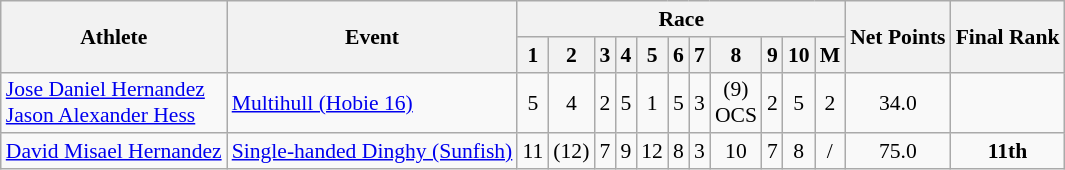<table class="wikitable" border="1" style="font-size:90%">
<tr>
<th rowspan=2>Athlete</th>
<th rowspan=2>Event</th>
<th colspan=11>Race</th>
<th rowspan=2>Net Points</th>
<th rowspan=2>Final Rank</th>
</tr>
<tr>
<th>1</th>
<th>2</th>
<th>3</th>
<th>4</th>
<th>5</th>
<th>6</th>
<th>7</th>
<th>8</th>
<th>9</th>
<th>10</th>
<th>M</th>
</tr>
<tr align=center>
<td align=left><a href='#'>Jose Daniel Hernandez</a><br><a href='#'>Jason Alexander Hess</a></td>
<td align=left><a href='#'>Multihull (Hobie 16)</a></td>
<td>5</td>
<td>4</td>
<td>2</td>
<td>5</td>
<td>1</td>
<td>5</td>
<td>3</td>
<td>(9)<br>OCS</td>
<td>2</td>
<td>5</td>
<td>2</td>
<td>34.0</td>
<td></td>
</tr>
<tr align=center>
<td align=left><a href='#'>David Misael Hernandez</a></td>
<td align=left><a href='#'>Single-handed Dinghy (Sunfish)</a></td>
<td>11</td>
<td>(12)</td>
<td>7</td>
<td>9</td>
<td>12</td>
<td>8</td>
<td>3</td>
<td>10</td>
<td>7</td>
<td>8</td>
<td>/</td>
<td>75.0</td>
<td><strong>11th</strong></td>
</tr>
</table>
